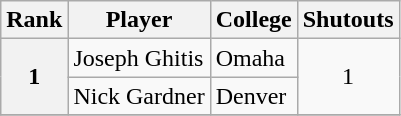<table class="wikitable" style="text-align:center">
<tr>
<th>Rank</th>
<th>Player</th>
<th>College</th>
<th>Shutouts</th>
</tr>
<tr>
<th rowspan="2">1</th>
<td align=left> Joseph Ghitis</td>
<td align=left>Omaha</td>
<td rowspan="2">1</td>
</tr>
<tr>
<td align=left> Nick Gardner</td>
<td align=left>Denver</td>
</tr>
<tr>
</tr>
</table>
